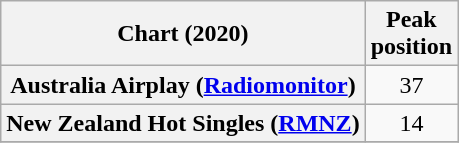<table class="wikitable plainrowheaders sortable" style="text-align:center">
<tr>
<th scope="col">Chart (2020)</th>
<th scope="col">Peak<br>position</th>
</tr>
<tr>
<th scope="row">Australia Airplay (<a href='#'>Radiomonitor</a>)</th>
<td>37</td>
</tr>
<tr>
<th scope="row">New Zealand Hot Singles (<a href='#'>RMNZ</a>)</th>
<td>14</td>
</tr>
<tr>
</tr>
</table>
